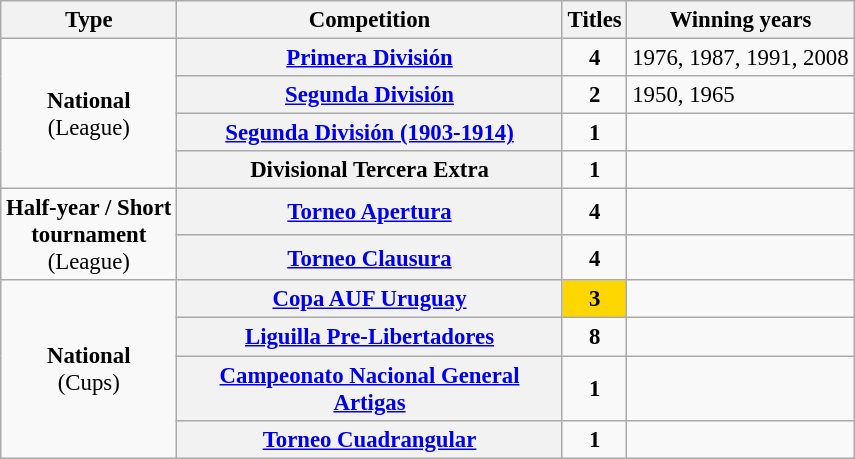<table class="wikitable plainrowheaders" style="font-size:95%; text-align:center;">
<tr>
<th>Type</th>
<th width=250px>Competition</th>
<th>Titles</th>
<th>Winning years</th>
</tr>
<tr>
<td rowspan=4><strong>National</strong><br>(League)</td>
<th scope=col><a href='#'>Primera División</a></th>
<td><strong>4</strong></td>
<td align="left">1976, 1987, 1991, 2008</td>
</tr>
<tr>
<th scope=col><a href='#'>Segunda División</a></th>
<td><strong>2</strong></td>
<td align="left">1950, 1965</td>
</tr>
<tr>
<th scope=col><a href='#'>Segunda División (1903-1914)</a></th>
<td><strong>1</strong></td>
<td></td>
</tr>
<tr>
<th scope=col>Divisional Tercera Extra</th>
<td><strong>1</strong></td>
<td></td>
</tr>
<tr>
<td rowspan=2><strong>Half-year / Short<br>tournament</strong><br>(League)</td>
<th scope=col><a href='#'>Torneo Apertura</a></th>
<td><strong>4</strong></td>
<td></td>
</tr>
<tr>
<th scope=col><a href='#'>Torneo Clausura</a></th>
<td><strong>4</strong></td>
<td></td>
</tr>
<tr>
<td rowspan="6"><strong>National</strong><br>(Cups)</td>
<th scope=col><a href='#'>Copa AUF Uruguay</a></th>
<td bgcolor="gold"><strong>3</strong></td>
<td></td>
</tr>
<tr>
<th scope=col><a href='#'>Liguilla Pre-Libertadores</a></th>
<td><strong>8</strong></td>
<td></td>
</tr>
<tr>
<th scope=col><a href='#'>Campeonato Nacional General Artigas</a></th>
<td><strong>1</strong></td>
<td></td>
</tr>
<tr>
<th scope=col><a href='#'>Torneo Cuadrangular</a></th>
<td><strong>1</strong></td>
<td></td>
</tr>
</table>
